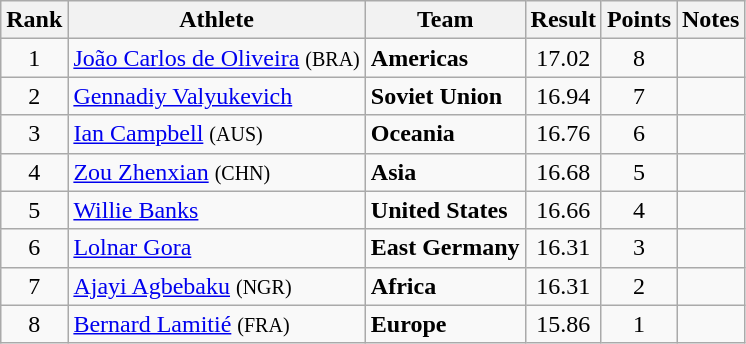<table class="wikitable" style="text-align:center">
<tr>
<th>Rank</th>
<th>Athlete</th>
<th>Team</th>
<th>Result</th>
<th>Points</th>
<th>Notes</th>
</tr>
<tr>
<td>1</td>
<td align="left"><a href='#'>João Carlos de Oliveira</a> <small>(BRA) </small></td>
<td align=left><strong>Americas</strong></td>
<td>17.02</td>
<td>8</td>
<td></td>
</tr>
<tr>
<td>2</td>
<td align="left"><a href='#'>Gennadiy Valyukevich</a></td>
<td align=left><strong>Soviet Union</strong></td>
<td>16.94</td>
<td>7</td>
<td></td>
</tr>
<tr>
<td>3</td>
<td align="left"><a href='#'>Ian Campbell</a> <small>(AUS) </small></td>
<td align=left><strong>Oceania</strong></td>
<td>16.76</td>
<td>6</td>
<td></td>
</tr>
<tr>
<td>4</td>
<td align="left"><a href='#'>Zou Zhenxian</a> <small>(CHN) </small></td>
<td align=left><strong>Asia</strong></td>
<td>16.68</td>
<td>5</td>
<td></td>
</tr>
<tr>
<td>5</td>
<td align="left"><a href='#'>Willie Banks</a></td>
<td align=left><strong>United States</strong></td>
<td>16.66</td>
<td>4</td>
<td></td>
</tr>
<tr>
<td>6</td>
<td align="left"><a href='#'>Lolnar Gora</a></td>
<td align=left><strong>East Germany</strong></td>
<td>16.31</td>
<td>3</td>
<td></td>
</tr>
<tr>
<td>7</td>
<td align="left"><a href='#'>Ajayi Agbebaku</a> <small>(NGR) </small></td>
<td align=left><strong>Africa</strong></td>
<td>16.31</td>
<td>2</td>
<td></td>
</tr>
<tr>
<td>8</td>
<td align="left"><a href='#'>Bernard Lamitié</a> <small>(FRA) </small></td>
<td align=left><strong>Europe</strong></td>
<td>15.86</td>
<td>1</td>
<td></td>
</tr>
</table>
